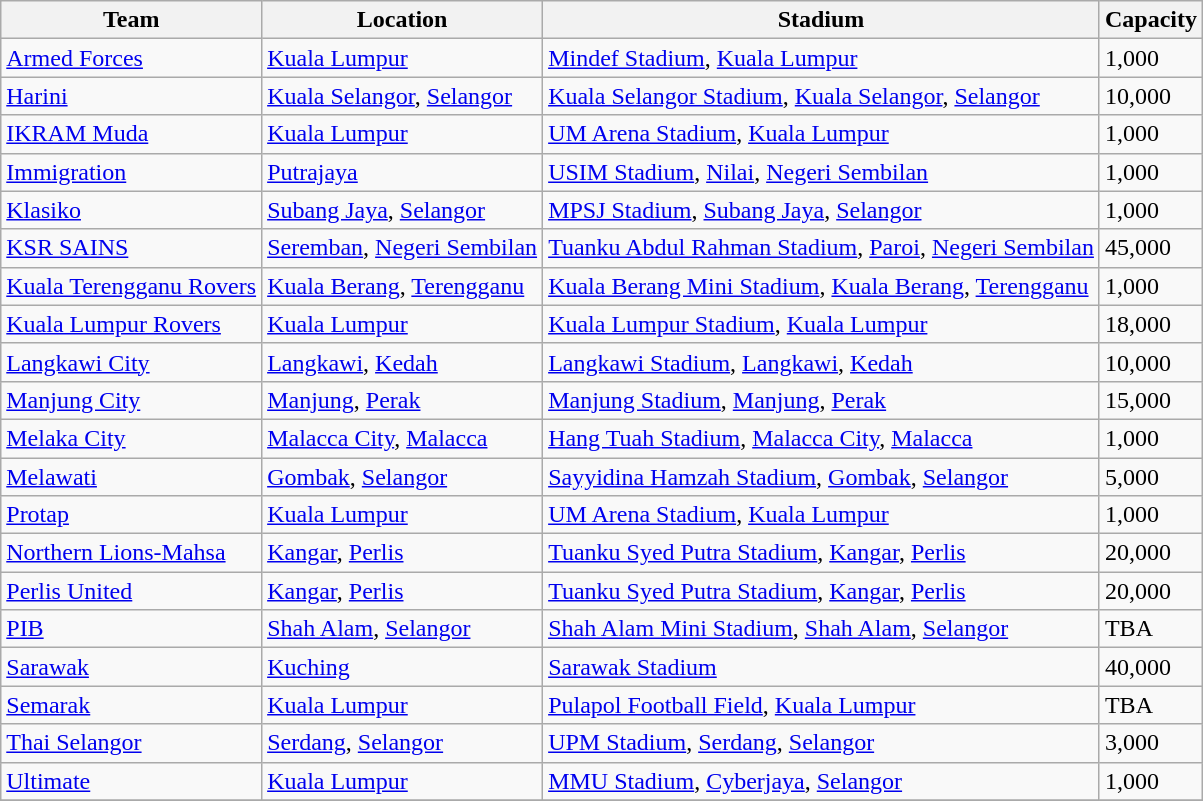<table class="wikitable sortable">
<tr>
<th>Team</th>
<th>Location</th>
<th>Stadium</th>
<th>Capacity</th>
</tr>
<tr>
<td> <a href='#'>Armed Forces</a></td>
<td><a href='#'>Kuala Lumpur</a></td>
<td><a href='#'>Mindef Stadium</a>, <a href='#'>Kuala Lumpur</a></td>
<td>1,000</td>
</tr>
<tr>
<td> <a href='#'>Harini</a></td>
<td><a href='#'>Kuala Selangor</a>, <a href='#'>Selangor</a></td>
<td><a href='#'>Kuala Selangor Stadium</a>, <a href='#'>Kuala Selangor</a>, <a href='#'>Selangor</a></td>
<td>10,000</td>
</tr>
<tr>
<td> <a href='#'>IKRAM Muda</a></td>
<td><a href='#'>Kuala Lumpur</a></td>
<td><a href='#'>UM Arena Stadium</a>, <a href='#'>Kuala Lumpur</a></td>
<td>1,000</td>
</tr>
<tr>
<td> <a href='#'>Immigration</a></td>
<td><a href='#'>Putrajaya</a></td>
<td><a href='#'>USIM Stadium</a>, <a href='#'>Nilai</a>, <a href='#'>Negeri Sembilan</a></td>
<td>1,000</td>
</tr>
<tr>
<td> <a href='#'>Klasiko</a></td>
<td><a href='#'>Subang Jaya</a>, <a href='#'>Selangor</a></td>
<td><a href='#'>MPSJ Stadium</a>, <a href='#'>Subang Jaya</a>, <a href='#'>Selangor</a></td>
<td>1,000</td>
</tr>
<tr>
<td> <a href='#'>KSR SAINS</a></td>
<td><a href='#'>Seremban</a>, <a href='#'>Negeri Sembilan</a></td>
<td><a href='#'>Tuanku Abdul Rahman Stadium</a>, <a href='#'>Paroi</a>, <a href='#'>Negeri Sembilan</a></td>
<td>45,000</td>
</tr>
<tr>
<td> <a href='#'>Kuala Terengganu Rovers</a></td>
<td><a href='#'>Kuala Berang</a>, <a href='#'>Terengganu</a></td>
<td><a href='#'>Kuala Berang Mini Stadium</a>, <a href='#'>Kuala Berang</a>, <a href='#'>Terengganu</a></td>
<td>1,000</td>
</tr>
<tr>
<td> <a href='#'>Kuala Lumpur Rovers</a></td>
<td><a href='#'>Kuala Lumpur</a></td>
<td><a href='#'>Kuala Lumpur Stadium</a>, <a href='#'>Kuala Lumpur</a></td>
<td>18,000</td>
</tr>
<tr>
<td> <a href='#'>Langkawi City</a></td>
<td><a href='#'>Langkawi</a>, <a href='#'>Kedah</a></td>
<td><a href='#'>Langkawi Stadium</a>, <a href='#'>Langkawi</a>, <a href='#'>Kedah</a></td>
<td>10,000</td>
</tr>
<tr>
<td> <a href='#'>Manjung City</a></td>
<td><a href='#'>Manjung</a>, <a href='#'>Perak</a></td>
<td><a href='#'>Manjung Stadium</a>, <a href='#'>Manjung</a>, <a href='#'>Perak</a></td>
<td>15,000</td>
</tr>
<tr>
<td> <a href='#'>Melaka City</a></td>
<td><a href='#'>Malacca City</a>, <a href='#'>Malacca</a></td>
<td><a href='#'>Hang Tuah Stadium</a>, <a href='#'>Malacca City</a>, <a href='#'>Malacca</a></td>
<td>1,000</td>
</tr>
<tr>
<td> <a href='#'>Melawati</a></td>
<td><a href='#'>Gombak</a>, <a href='#'>Selangor</a></td>
<td><a href='#'>Sayyidina Hamzah Stadium</a>, <a href='#'>Gombak</a>, <a href='#'>Selangor</a></td>
<td>5,000</td>
</tr>
<tr>
<td> <a href='#'>Protap</a></td>
<td><a href='#'>Kuala Lumpur</a></td>
<td><a href='#'>UM Arena Stadium</a>, <a href='#'>Kuala Lumpur</a></td>
<td>1,000</td>
</tr>
<tr>
<td> <a href='#'>Northern Lions-Mahsa</a></td>
<td><a href='#'>Kangar</a>, <a href='#'>Perlis</a></td>
<td><a href='#'>Tuanku Syed Putra Stadium</a>, <a href='#'>Kangar</a>, <a href='#'>Perlis</a></td>
<td>20,000</td>
</tr>
<tr>
<td> <a href='#'>Perlis United</a></td>
<td><a href='#'>Kangar</a>, <a href='#'>Perlis</a></td>
<td><a href='#'>Tuanku Syed Putra Stadium</a>, <a href='#'>Kangar</a>, <a href='#'>Perlis</a></td>
<td>20,000</td>
</tr>
<tr>
<td> <a href='#'>PIB</a></td>
<td><a href='#'>Shah Alam</a>, <a href='#'>Selangor</a></td>
<td><a href='#'>Shah Alam Mini Stadium</a>, <a href='#'>Shah Alam</a>, <a href='#'>Selangor</a></td>
<td>TBA</td>
</tr>
<tr>
<td> <a href='#'>Sarawak</a></td>
<td><a href='#'>Kuching</a></td>
<td><a href='#'>Sarawak Stadium</a></td>
<td>40,000</td>
</tr>
<tr>
<td> <a href='#'>Semarak</a></td>
<td><a href='#'>Kuala Lumpur</a></td>
<td><a href='#'>Pulapol Football Field</a>, <a href='#'>Kuala Lumpur</a></td>
<td>TBA</td>
</tr>
<tr>
<td> <a href='#'>Thai Selangor</a></td>
<td><a href='#'>Serdang</a>, <a href='#'>Selangor</a></td>
<td><a href='#'>UPM Stadium</a>, <a href='#'>Serdang</a>, <a href='#'>Selangor</a></td>
<td>3,000</td>
</tr>
<tr>
<td> <a href='#'>Ultimate</a></td>
<td><a href='#'>Kuala Lumpur</a></td>
<td><a href='#'>MMU Stadium</a>, <a href='#'>Cyberjaya</a>, <a href='#'>Selangor</a></td>
<td>1,000</td>
</tr>
<tr>
</tr>
</table>
